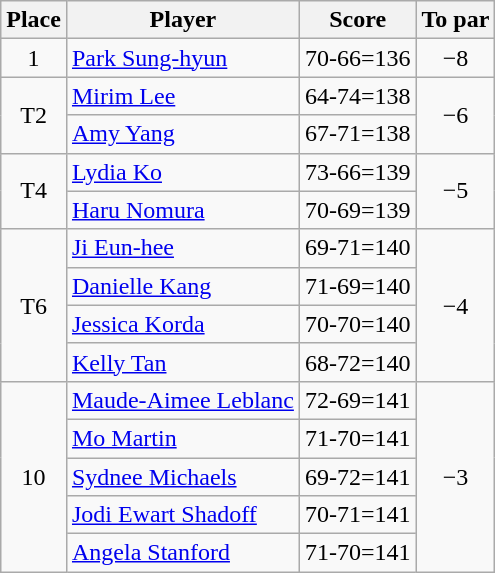<table class="wikitable">
<tr>
<th>Place</th>
<th>Player</th>
<th>Score</th>
<th>To par</th>
</tr>
<tr>
<td align=center>1</td>
<td> <a href='#'>Park Sung-hyun</a></td>
<td>70-66=136</td>
<td align=center>−8</td>
</tr>
<tr>
<td rowspan=2 align=center>T2</td>
<td> <a href='#'>Mirim Lee</a></td>
<td>64-74=138</td>
<td rowspan=2 align=center>−6</td>
</tr>
<tr>
<td> <a href='#'>Amy Yang</a></td>
<td>67-71=138</td>
</tr>
<tr>
<td rowspan=2 align=center>T4</td>
<td> <a href='#'>Lydia Ko</a></td>
<td>73-66=139</td>
<td rowspan=2 align=center>−5</td>
</tr>
<tr>
<td> <a href='#'>Haru Nomura</a></td>
<td>70-69=139</td>
</tr>
<tr>
<td rowspan=4 align=center>T6</td>
<td> <a href='#'>Ji Eun-hee</a></td>
<td>69-71=140</td>
<td rowspan=4 align=center>−4</td>
</tr>
<tr>
<td> <a href='#'>Danielle Kang</a></td>
<td>71-69=140</td>
</tr>
<tr>
<td> <a href='#'>Jessica Korda</a></td>
<td>70-70=140</td>
</tr>
<tr>
<td> <a href='#'>Kelly Tan</a></td>
<td>68-72=140</td>
</tr>
<tr>
<td rowspan=5 align=center>10</td>
<td> <a href='#'>Maude-Aimee Leblanc</a></td>
<td>72-69=141</td>
<td rowspan=5 align=center>−3</td>
</tr>
<tr>
<td> <a href='#'>Mo Martin</a></td>
<td>71-70=141</td>
</tr>
<tr>
<td> <a href='#'>Sydnee Michaels</a></td>
<td>69-72=141</td>
</tr>
<tr>
<td> <a href='#'>Jodi Ewart Shadoff</a></td>
<td>70-71=141</td>
</tr>
<tr>
<td> <a href='#'>Angela Stanford</a></td>
<td>71-70=141</td>
</tr>
</table>
